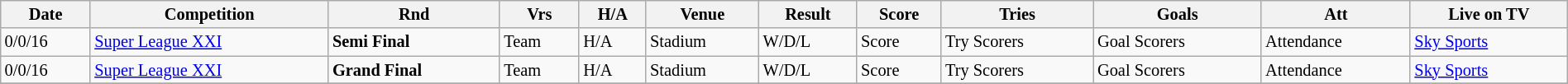<table class="wikitable" style="font-size:85%;" width="100%">
<tr>
<th>Date</th>
<th>Competition</th>
<th>Rnd</th>
<th>Vrs</th>
<th>H/A</th>
<th>Venue</th>
<th>Result</th>
<th>Score</th>
<th>Tries</th>
<th>Goals</th>
<th>Att</th>
<th>Live on TV</th>
</tr>
<tr>
<td>0/0/16</td>
<td><a href='#'>Super League XXI</a></td>
<td><strong>Semi Final</strong></td>
<td>Team</td>
<td>H/A</td>
<td>Stadium</td>
<td>W/D/L</td>
<td>Score</td>
<td>Try Scorers</td>
<td>Goal Scorers</td>
<td>Attendance</td>
<td><a href='#'>Sky Sports</a></td>
</tr>
<tr>
<td>0/0/16</td>
<td><a href='#'>Super League XXI</a></td>
<td><strong>Grand Final</strong></td>
<td>Team</td>
<td>H/A</td>
<td>Stadium</td>
<td>W/D/L</td>
<td>Score</td>
<td>Try Scorers</td>
<td>Goal Scorers</td>
<td>Attendance</td>
<td><a href='#'>Sky Sports</a></td>
</tr>
<tr>
</tr>
</table>
